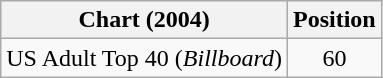<table class="wikitable">
<tr>
<th>Chart (2004)</th>
<th>Position</th>
</tr>
<tr>
<td>US Adult Top 40 (<em>Billboard</em>)</td>
<td align="center">60</td>
</tr>
</table>
